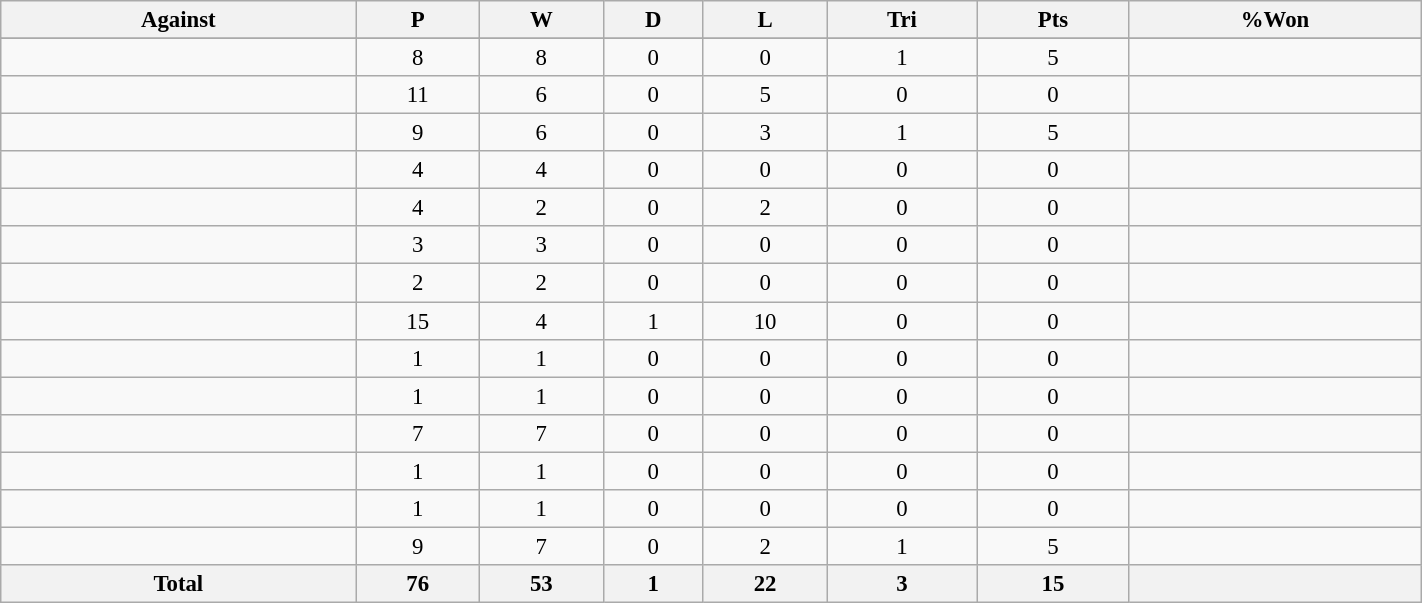<table class="wikitable sortable"  style="text-align:center; font-size:95%; width:75%;">
<tr>
<th style="width:25%;">Against</th>
<th abbr="Played" style="width:15px;">P</th>
<th abbr="Won" style="width:10px;">W</th>
<th abbr="Drawn" style="width:10px;">D</th>
<th abbr="Lost" style="width:10px;">L</th>
<th abbr="Tries" style="width:15px;">Tri</th>
<th abbr="Points" style="width:18px;">Pts</th>
<th abbr="Won" style="width:18px;">%Won</th>
</tr>
<tr bgcolor="#d0ffd0" align="center">
</tr>
<tr>
<td align="left"></td>
<td>8</td>
<td>8</td>
<td>0</td>
<td>0</td>
<td>1</td>
<td>5</td>
<td></td>
</tr>
<tr>
<td align="left"></td>
<td>11</td>
<td>6</td>
<td>0</td>
<td>5</td>
<td>0</td>
<td>0</td>
<td></td>
</tr>
<tr>
<td align="left"></td>
<td>9</td>
<td>6</td>
<td>0</td>
<td>3</td>
<td>1</td>
<td>5</td>
<td></td>
</tr>
<tr>
<td align="left"></td>
<td>4</td>
<td>4</td>
<td>0</td>
<td>0</td>
<td>0</td>
<td>0</td>
<td></td>
</tr>
<tr>
<td align="left"></td>
<td>4</td>
<td>2</td>
<td>0</td>
<td>2</td>
<td>0</td>
<td>0</td>
<td></td>
</tr>
<tr>
<td align="left"></td>
<td>3</td>
<td>3</td>
<td>0</td>
<td>0</td>
<td>0</td>
<td>0</td>
<td></td>
</tr>
<tr>
<td align="left"></td>
<td>2</td>
<td>2</td>
<td>0</td>
<td>0</td>
<td>0</td>
<td>0</td>
<td></td>
</tr>
<tr>
<td align="left"></td>
<td>15</td>
<td>4</td>
<td>1</td>
<td>10</td>
<td>0</td>
<td>0</td>
<td></td>
</tr>
<tr>
<td align="left"></td>
<td>1</td>
<td>1</td>
<td>0</td>
<td>0</td>
<td>0</td>
<td>0</td>
<td></td>
</tr>
<tr>
<td align="left"></td>
<td>1</td>
<td>1</td>
<td>0</td>
<td>0</td>
<td>0</td>
<td>0</td>
<td></td>
</tr>
<tr>
<td align="left"></td>
<td>7</td>
<td>7</td>
<td>0</td>
<td>0</td>
<td>0</td>
<td>0</td>
<td></td>
</tr>
<tr>
<td align="left"></td>
<td>1</td>
<td>1</td>
<td>0</td>
<td>0</td>
<td>0</td>
<td>0</td>
<td></td>
</tr>
<tr>
<td align="left"></td>
<td>1</td>
<td>1</td>
<td>0</td>
<td>0</td>
<td>0</td>
<td>0</td>
<td></td>
</tr>
<tr>
<td align="left"></td>
<td>9</td>
<td>7</td>
<td>0</td>
<td>2</td>
<td>1</td>
<td>5</td>
<td></td>
</tr>
<tr>
<th>Total</th>
<th>76</th>
<th>53</th>
<th>1</th>
<th>22</th>
<th>3</th>
<th>15</th>
<th></th>
</tr>
</table>
